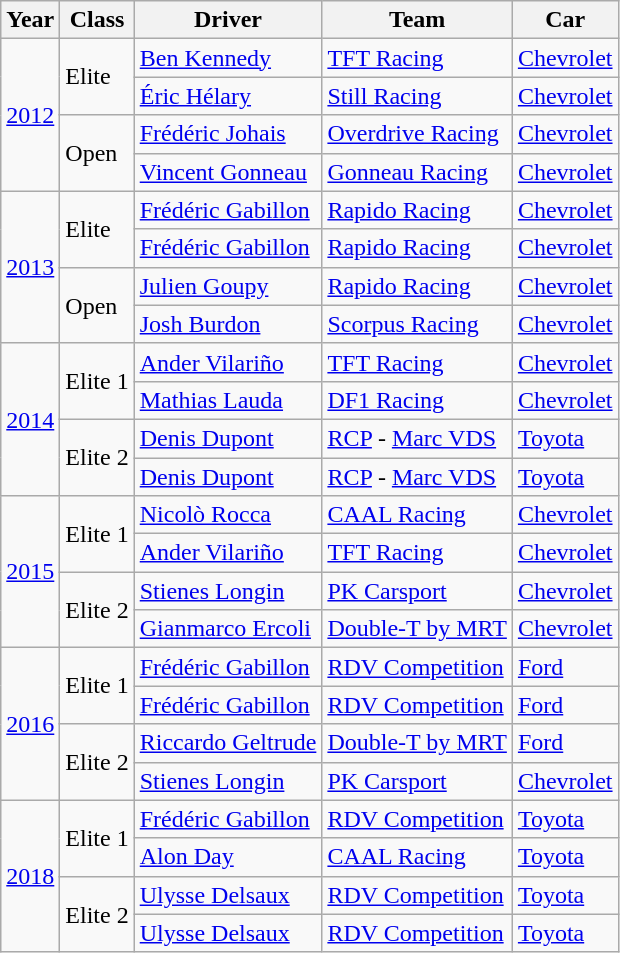<table class="wikitable">
<tr>
<th>Year</th>
<th>Class</th>
<th>Driver</th>
<th>Team</th>
<th>Car</th>
</tr>
<tr>
<td rowspan=4><a href='#'>2012</a></td>
<td rowspan=2>Elite</td>
<td> <a href='#'>Ben Kennedy</a></td>
<td><a href='#'>TFT Racing</a></td>
<td><a href='#'>Chevrolet</a></td>
</tr>
<tr>
<td> <a href='#'>Éric Hélary</a></td>
<td><a href='#'>Still Racing</a></td>
<td><a href='#'>Chevrolet</a></td>
</tr>
<tr>
<td rowspan=2>Open</td>
<td> <a href='#'>Frédéric Johais</a></td>
<td><a href='#'>Overdrive Racing</a></td>
<td><a href='#'>Chevrolet</a></td>
</tr>
<tr>
<td> <a href='#'>Vincent Gonneau</a></td>
<td><a href='#'>Gonneau Racing</a></td>
<td><a href='#'>Chevrolet</a></td>
</tr>
<tr>
<td rowspan=4><a href='#'>2013</a></td>
<td rowspan=2>Elite</td>
<td> <a href='#'>Frédéric Gabillon</a></td>
<td><a href='#'>Rapido Racing</a></td>
<td><a href='#'>Chevrolet</a></td>
</tr>
<tr>
<td> <a href='#'>Frédéric Gabillon</a></td>
<td><a href='#'>Rapido Racing</a></td>
<td><a href='#'>Chevrolet</a></td>
</tr>
<tr>
<td rowspan=2>Open</td>
<td> <a href='#'>Julien Goupy</a></td>
<td><a href='#'>Rapido Racing</a></td>
<td><a href='#'>Chevrolet</a></td>
</tr>
<tr>
<td> <a href='#'>Josh Burdon</a></td>
<td><a href='#'>Scorpus Racing</a></td>
<td><a href='#'>Chevrolet</a></td>
</tr>
<tr>
<td rowspan=4><a href='#'>2014</a></td>
<td rowspan=2>Elite 1</td>
<td> <a href='#'>Ander Vilariño</a></td>
<td><a href='#'>TFT Racing</a></td>
<td><a href='#'>Chevrolet</a></td>
</tr>
<tr>
<td> <a href='#'>Mathias Lauda</a></td>
<td><a href='#'>DF1 Racing</a></td>
<td><a href='#'>Chevrolet</a></td>
</tr>
<tr>
<td rowspan=2>Elite 2</td>
<td> <a href='#'>Denis Dupont</a></td>
<td><a href='#'>RCP</a> - <a href='#'>Marc VDS</a></td>
<td><a href='#'>Toyota</a></td>
</tr>
<tr>
<td> <a href='#'>Denis Dupont</a></td>
<td><a href='#'>RCP</a> - <a href='#'>Marc VDS</a></td>
<td><a href='#'>Toyota</a></td>
</tr>
<tr>
<td rowspan=4><a href='#'>2015</a></td>
<td rowspan=2>Elite 1</td>
<td> <a href='#'>Nicolò Rocca</a></td>
<td><a href='#'>CAAL Racing</a></td>
<td><a href='#'>Chevrolet</a></td>
</tr>
<tr>
<td> <a href='#'>Ander Vilariño</a></td>
<td><a href='#'>TFT Racing</a></td>
<td><a href='#'>Chevrolet</a></td>
</tr>
<tr>
<td rowspan=2>Elite 2</td>
<td> <a href='#'>Stienes Longin</a></td>
<td><a href='#'>PK Carsport</a></td>
<td><a href='#'>Chevrolet</a></td>
</tr>
<tr>
<td> <a href='#'>Gianmarco Ercoli</a></td>
<td><a href='#'>Double-T by MRT</a></td>
<td><a href='#'>Chevrolet</a></td>
</tr>
<tr>
<td rowspan=4><a href='#'>2016</a></td>
<td rowspan=2>Elite 1</td>
<td> <a href='#'>Frédéric Gabillon</a></td>
<td><a href='#'>RDV Competition</a></td>
<td><a href='#'>Ford</a></td>
</tr>
<tr>
<td> <a href='#'>Frédéric Gabillon</a></td>
<td><a href='#'>RDV Competition</a></td>
<td><a href='#'>Ford</a></td>
</tr>
<tr>
<td rowspan=2>Elite 2</td>
<td> <a href='#'>Riccardo Geltrude</a></td>
<td><a href='#'>Double-T by MRT</a></td>
<td><a href='#'>Ford</a></td>
</tr>
<tr>
<td> <a href='#'>Stienes Longin</a></td>
<td><a href='#'>PK Carsport</a></td>
<td><a href='#'>Chevrolet</a></td>
</tr>
<tr>
<td rowspan="4"><a href='#'>2018</a></td>
<td rowspan="2">Elite 1</td>
<td> <a href='#'>Frédéric Gabillon</a></td>
<td><a href='#'>RDV Competition</a></td>
<td><a href='#'>Toyota</a></td>
</tr>
<tr>
<td> <a href='#'>Alon Day</a></td>
<td><a href='#'>CAAL Racing</a></td>
<td><a href='#'>Toyota</a></td>
</tr>
<tr>
<td rowspan="2">Elite 2</td>
<td> <a href='#'>Ulysse Delsaux</a></td>
<td><a href='#'>RDV Competition</a></td>
<td><a href='#'>Toyota</a></td>
</tr>
<tr>
<td> <a href='#'>Ulysse Delsaux</a></td>
<td><a href='#'>RDV Competition</a></td>
<td><a href='#'>Toyota</a></td>
</tr>
</table>
